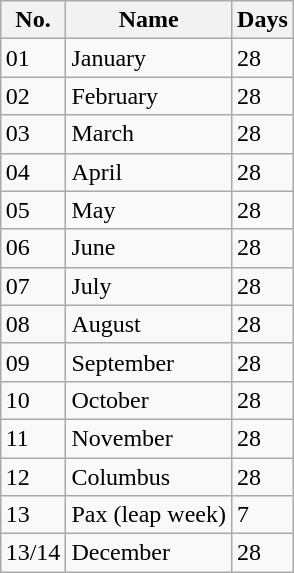<table class="wikitable" align=right>
<tr>
<th>No.</th>
<th>Name</th>
<th>Days</th>
</tr>
<tr>
<td>01</td>
<td>January</td>
<td>28</td>
</tr>
<tr>
<td>02</td>
<td>February</td>
<td>28</td>
</tr>
<tr>
<td>03</td>
<td>March</td>
<td>28</td>
</tr>
<tr>
<td>04</td>
<td>April</td>
<td>28</td>
</tr>
<tr>
<td>05</td>
<td>May</td>
<td>28</td>
</tr>
<tr>
<td>06</td>
<td>June</td>
<td>28</td>
</tr>
<tr>
<td>07</td>
<td>July</td>
<td>28</td>
</tr>
<tr>
<td>08</td>
<td>August</td>
<td>28</td>
</tr>
<tr>
<td>09</td>
<td>September</td>
<td>28</td>
</tr>
<tr>
<td>10</td>
<td>October</td>
<td>28</td>
</tr>
<tr>
<td>11</td>
<td>November</td>
<td>28</td>
</tr>
<tr>
<td>12</td>
<td>Columbus</td>
<td>28</td>
</tr>
<tr>
<td>13</td>
<td>Pax (leap week)</td>
<td>7</td>
</tr>
<tr>
<td>13/14</td>
<td>December</td>
<td>28</td>
</tr>
</table>
